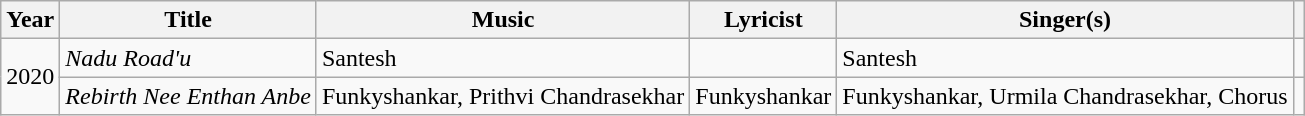<table class="wikitable sortable">
<tr>
<th scope="col">Year</th>
<th scope="col">Title</th>
<th scope="col">Music</th>
<th scope="col">Lyricist</th>
<th scope="col">Singer(s)</th>
<th scope="col" class="unsortable"></th>
</tr>
<tr>
<td rowspan="2">2020</td>
<td><em>Nadu Road'u</em></td>
<td>Santesh</td>
<td></td>
<td>Santesh</td>
<td></td>
</tr>
<tr>
<td><em>Rebirth Nee Enthan Anbe</em></td>
<td>Funkyshankar, Prithvi Chandrasekhar</td>
<td>Funkyshankar</td>
<td>Funkyshankar, Urmila Chandrasekhar, Chorus</td>
<td></td>
</tr>
</table>
